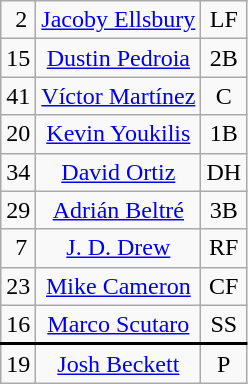<table class="wikitable plainrowheaders" style="text-align:center;">
<tr>
<td> 2</td>
<td><a href='#'>Jacoby Ellsbury</a></td>
<td>LF</td>
</tr>
<tr>
<td>15</td>
<td><a href='#'>Dustin Pedroia</a></td>
<td>2B</td>
</tr>
<tr>
<td>41</td>
<td><a href='#'>Víctor Martínez</a></td>
<td>C</td>
</tr>
<tr>
<td>20</td>
<td><a href='#'>Kevin Youkilis</a></td>
<td>1B</td>
</tr>
<tr>
<td>34</td>
<td><a href='#'>David Ortiz</a></td>
<td>DH</td>
</tr>
<tr>
<td>29</td>
<td><a href='#'>Adrián Beltré</a></td>
<td>3B</td>
</tr>
<tr>
<td> 7</td>
<td><a href='#'>J. D. Drew</a></td>
<td>RF</td>
</tr>
<tr>
<td>23</td>
<td><a href='#'>Mike Cameron</a></td>
<td>CF</td>
</tr>
<tr style="border-bottom:2px solid black">
<td>16</td>
<td><a href='#'>Marco Scutaro</a></td>
<td>SS</td>
</tr>
<tr>
<td>19</td>
<td><a href='#'>Josh Beckett</a></td>
<td>P</td>
</tr>
</table>
